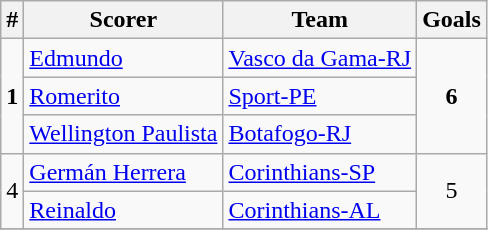<table class="wikitable">
<tr>
<th>#</th>
<th>Scorer</th>
<th>Team</th>
<th>Goals</th>
</tr>
<tr>
<td rowspan="3" align=center><strong>1</strong></td>
<td> <a href='#'>Edmundo</a></td>
<td><a href='#'>Vasco da Gama-RJ</a></td>
<td rowspan="3" align=center><strong>6</strong></td>
</tr>
<tr>
<td> <a href='#'>Romerito</a></td>
<td><a href='#'>Sport-PE</a></td>
</tr>
<tr>
<td> <a href='#'>Wellington Paulista</a></td>
<td><a href='#'>Botafogo-RJ</a></td>
</tr>
<tr>
<td rowspan="2" align=center>4</td>
<td> <a href='#'>Germán Herrera</a></td>
<td><a href='#'>Corinthians-SP</a></td>
<td rowspan="2" align=center>5</td>
</tr>
<tr>
<td> <a href='#'>Reinaldo</a></td>
<td><a href='#'>Corinthians-AL</a></td>
</tr>
<tr>
</tr>
</table>
